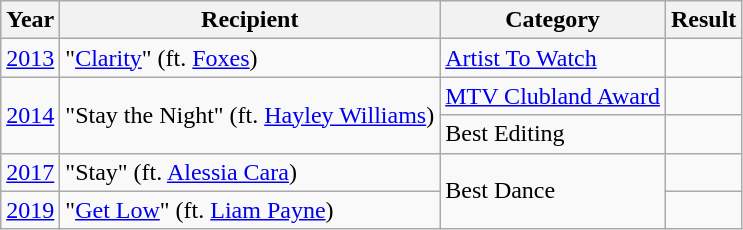<table class="wikitable">
<tr>
<th>Year</th>
<th>Recipient</th>
<th>Category</th>
<th>Result</th>
</tr>
<tr>
<td><a href='#'>2013</a></td>
<td rowspan="1">"<a href='#'>Clarity</a>" (ft. <a href='#'>Foxes</a>)</td>
<td><a href='#'>Artist To Watch</a></td>
<td></td>
</tr>
<tr>
<td rowspan="2"><a href='#'>2014</a></td>
<td rowspan="2">"Stay the Night" (ft. <a href='#'>Hayley Williams</a>)</td>
<td><a href='#'>MTV Clubland Award</a></td>
<td></td>
</tr>
<tr>
<td>Best Editing</td>
<td></td>
</tr>
<tr>
<td rowspan="1"><a href='#'>2017</a></td>
<td rowspan="1">"Stay" (ft. <a href='#'>Alessia Cara</a>)</td>
<td rowspan="2">Best Dance</td>
<td></td>
</tr>
<tr>
<td rowspan="1"><a href='#'>2019</a></td>
<td rowspan="1">"<a href='#'>Get Low</a>" (ft. <a href='#'>Liam Payne</a>)</td>
<td></td>
</tr>
</table>
